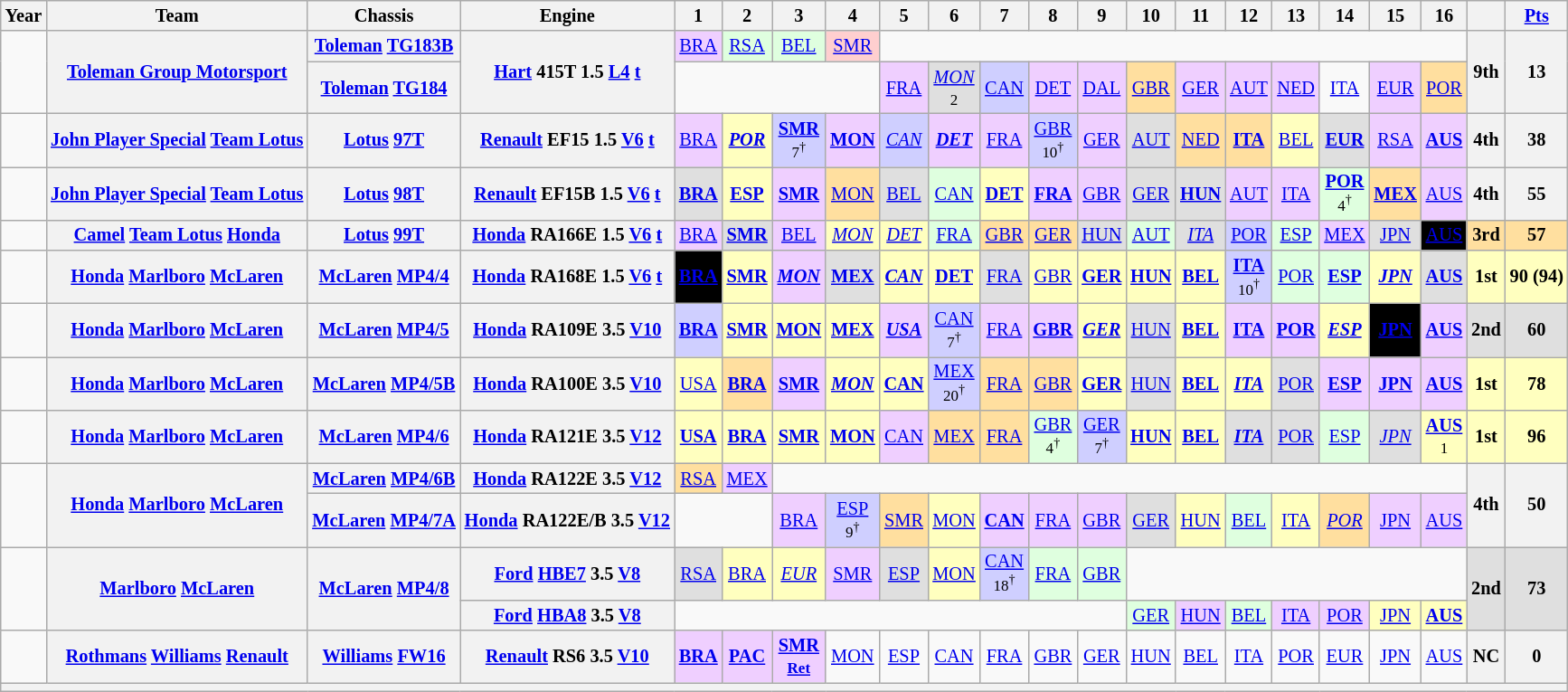<table class="wikitable" style="text-align:center; font-size:85%;">
<tr>
<th>Year</th>
<th>Team</th>
<th>Chassis</th>
<th>Engine</th>
<th>1</th>
<th>2</th>
<th>3</th>
<th>4</th>
<th>5</th>
<th>6</th>
<th>7</th>
<th>8</th>
<th>9</th>
<th>10</th>
<th>11</th>
<th>12</th>
<th>13</th>
<th>14</th>
<th>15</th>
<th>16</th>
<th></th>
<th><a href='#'>Pts</a></th>
</tr>
<tr>
<td rowspan=2></td>
<th rowspan=2 nowrap><a href='#'>Toleman Group Motorsport</a></th>
<th nowrap><a href='#'>Toleman</a> <a href='#'>TG183B</a></th>
<th rowspan=2 nowrap><a href='#'>Hart</a> 415T 1.5 <a href='#'>L4</a> <a href='#'>t</a></th>
<td style="background:#efcfff;"><a href='#'>BRA</a><br></td>
<td style="background:#dfffdf;"><a href='#'>RSA</a><br></td>
<td style="background:#dfffdf;"><a href='#'>BEL</a><br></td>
<td style="background:#ffcfcf;"><a href='#'>SMR</a><br></td>
<td colspan=12></td>
<th rowspan=2>9th</th>
<th rowspan=2>13</th>
</tr>
<tr>
<th nowrap><a href='#'>Toleman</a> <a href='#'>TG184</a></th>
<td colspan=4></td>
<td style="background:#efcfff;"><a href='#'>FRA</a><br></td>
<td style="background:#dfdfdf;"><em><a href='#'>MON</a></em><br><small>2</small></td>
<td style="background:#cfcfff;"><a href='#'>CAN</a><br></td>
<td style="background:#efcfff;"><a href='#'>DET</a><br></td>
<td style="background:#efcfff;"><a href='#'>DAL</a><br></td>
<td style="background:#ffdf9f;"><a href='#'>GBR</a><br></td>
<td style="background:#efcfff;"><a href='#'>GER</a><br></td>
<td style="background:#efcfff;"><a href='#'>AUT</a><br></td>
<td style="background:#efcfff;"><a href='#'>NED</a><br></td>
<td><a href='#'>ITA</a></td>
<td style="background:#efcfff;"><a href='#'>EUR</a><br></td>
<td style="background:#ffdf9f;"><a href='#'>POR</a><br></td>
</tr>
<tr>
<td></td>
<th nowrap><a href='#'>John Player Special</a> <a href='#'>Team Lotus</a></th>
<th nowrap><a href='#'>Lotus</a> <a href='#'>97T</a></th>
<th nowrap><a href='#'>Renault</a> EF15 1.5 <a href='#'>V6</a> <a href='#'>t</a></th>
<td style="background:#efcfff;"><a href='#'>BRA</a><br></td>
<td style="background:#ffffbf;"><strong><em><a href='#'>POR</a></em></strong><br></td>
<td style="background:#cfcfff;"><strong><a href='#'>SMR</a></strong><br><small>7<sup>†</sup></small></td>
<td style="background:#efcfff;"><strong><a href='#'>MON</a></strong><br></td>
<td style="background:#cfcfff;"><em><a href='#'>CAN</a></em><br></td>
<td style="background:#efcfff;"><strong><em><a href='#'>DET</a></em></strong><br></td>
<td style="background:#efcfff;"><a href='#'>FRA</a><br></td>
<td style="background:#cfcfff;"><a href='#'>GBR</a><br><small>10<sup>†</sup></small></td>
<td style="background:#efcfff;"><a href='#'>GER</a><br></td>
<td style="background:#dfdfdf;"><a href='#'>AUT</a><br></td>
<td style="background:#ffdf9f;"><a href='#'>NED</a><br></td>
<td style="background:#ffdf9f;"><strong><a href='#'>ITA</a></strong><br></td>
<td style="background:#ffffbf;"><a href='#'>BEL</a><br></td>
<td style="background:#dfdfdf;"><strong><a href='#'>EUR</a></strong><br></td>
<td style="background:#efcfff;"><a href='#'>RSA</a><br></td>
<td style="background:#efcfff;"><strong><a href='#'>AUS</a></strong><br></td>
<th>4th</th>
<th>38</th>
</tr>
<tr>
<td></td>
<th nowrap><a href='#'>John Player Special</a> <a href='#'>Team Lotus</a></th>
<th nowrap><a href='#'>Lotus</a> <a href='#'>98T</a></th>
<th nowrap><a href='#'>Renault</a> EF15B 1.5 <a href='#'>V6</a> <a href='#'>t</a></th>
<td style="background:#dfdfdf;"><strong><a href='#'>BRA</a></strong><br></td>
<td style="background:#ffffbf;"><strong><a href='#'>ESP</a></strong><br></td>
<td style="background:#efcfff;"><strong><a href='#'>SMR</a></strong><br></td>
<td style="background:#ffdf9f;"><a href='#'>MON</a><br></td>
<td style="background:#dfdfdf;"><a href='#'>BEL</a><br></td>
<td style="background:#dfffdf;"><a href='#'>CAN</a><br></td>
<td style="background:#ffffbf;"><strong><a href='#'>DET</a></strong><br></td>
<td style="background:#efcfff;"><strong><a href='#'>FRA</a></strong><br></td>
<td style="background:#efcfff;"><a href='#'>GBR</a><br></td>
<td style="background:#dfdfdf;"><a href='#'>GER</a><br></td>
<td style="background:#dfdfdf;"><strong><a href='#'>HUN</a></strong><br></td>
<td style="background:#efcfff;"><a href='#'>AUT</a><br></td>
<td style="background:#efcfff;"><a href='#'>ITA</a><br></td>
<td style="background:#dfffdf;"><strong><a href='#'>POR</a></strong><br><small>4<sup>†</sup></small></td>
<td style="background:#ffdf9f;"><strong><a href='#'>MEX</a></strong><br></td>
<td style="background:#efcfff;"><a href='#'>AUS</a><br></td>
<th>4th</th>
<th>55</th>
</tr>
<tr>
<td></td>
<th nowrap><a href='#'>Camel</a> <a href='#'>Team Lotus</a> <a href='#'>Honda</a></th>
<th nowrap><a href='#'>Lotus</a> <a href='#'>99T</a></th>
<th nowrap><a href='#'>Honda</a> RA166E 1.5 <a href='#'>V6</a> <a href='#'>t</a></th>
<td style="background:#efcfff;"><a href='#'>BRA</a><br></td>
<td style="background:#dfdfdf;"><strong><a href='#'>SMR</a></strong><br></td>
<td style="background:#efcfff;"><a href='#'>BEL</a><br></td>
<td style="background:#ffffbf;"><em><a href='#'>MON</a></em><br></td>
<td style="background:#ffffbf;"><em><a href='#'>DET</a></em><br></td>
<td style="background:#dfffdf;"><a href='#'>FRA</a><br></td>
<td style="background:#ffdf9f;"><a href='#'>GBR</a><br></td>
<td style="background:#ffdf9f;"><a href='#'>GER</a><br></td>
<td style="background:#dfdfdf;"><a href='#'>HUN</a><br></td>
<td style="background:#dfffdf;"><a href='#'>AUT</a><br></td>
<td style="background:#dfdfdf;"><em><a href='#'>ITA</a></em><br></td>
<td style="background:#cfcfff;"><a href='#'>POR</a><br></td>
<td style="background:#dfffdf;"><a href='#'>ESP</a><br></td>
<td style="background:#efcfff;"><a href='#'>MEX</a><br></td>
<td style="background:#dfdfdf;"><a href='#'>JPN</a><br></td>
<td style="background:#000; color:white;"><a href='#'><span>AUS</span></a><br></td>
<td style="background:#ffdf9f;"><strong>3rd</strong></td>
<td style="background:#ffdf9f;"><strong>57</strong></td>
</tr>
<tr>
<td></td>
<th><a href='#'>Honda</a> <a href='#'>Marlboro</a> <a href='#'>McLaren</a></th>
<th><a href='#'>McLaren</a> <a href='#'>MP4/4</a></th>
<th><a href='#'>Honda</a> RA168E 1.5 <a href='#'>V6</a> <a href='#'>t</a></th>
<td style="background:#000; color:white;"><strong><a href='#'><span>BRA</span></a></strong><br></td>
<td style="background:#ffffbf;"><strong><a href='#'>SMR</a></strong><br></td>
<td style="background:#efcfff;"><strong><em><a href='#'>MON</a></em></strong><br></td>
<td style="background:#dfdfdf;"><strong><a href='#'>MEX</a></strong><br></td>
<td style="background:#ffffbf;"><strong><em><a href='#'>CAN</a></em></strong><br></td>
<td style="background:#ffffbf;"><strong><a href='#'>DET</a></strong><br></td>
<td style="background:#dfdfdf;"><a href='#'>FRA</a><br></td>
<td style="background:#ffffbf;"><a href='#'>GBR</a><br></td>
<td style="background:#ffffbf;"><strong><a href='#'>GER</a></strong><br></td>
<td style="background:#ffffbf;"><strong><a href='#'>HUN</a></strong><br></td>
<td style="background:#ffffbf;"><strong><a href='#'>BEL</a></strong><br></td>
<td style="background:#cfcfff;"><strong><a href='#'>ITA</a></strong><br><small>10<sup>†</sup></small></td>
<td style="background:#dfffdf;"><a href='#'>POR</a><br></td>
<td style="background:#dfffdf;"><strong><a href='#'>ESP</a></strong><br></td>
<td style="background:#ffffbf;"><strong><em><a href='#'>JPN</a></em></strong><br></td>
<td style="background:#dfdfdf;"><strong><a href='#'>AUS</a></strong><br></td>
<td style="background:#ffffbf;"><strong>1st</strong></td>
<td style="background:#ffffbf;"><strong>90 (94)</strong></td>
</tr>
<tr>
<td></td>
<th><a href='#'>Honda</a> <a href='#'>Marlboro</a> <a href='#'>McLaren</a></th>
<th><a href='#'>McLaren</a> <a href='#'>MP4/5</a></th>
<th><a href='#'>Honda</a> RA109E 3.5 <a href='#'>V10</a></th>
<td style="background:#cfcfff;"><strong><a href='#'>BRA</a></strong><br></td>
<td style="background:#ffffbf;"><strong><a href='#'>SMR</a></strong><br></td>
<td style="background:#ffffbf;"><strong><a href='#'>MON</a></strong><br></td>
<td style="background:#ffffbf;"><strong><a href='#'>MEX</a></strong><br></td>
<td style="background:#efcfff;"><strong><em><a href='#'>USA</a></em></strong><br></td>
<td style="background:#cfcfff;"><a href='#'>CAN</a><br><small>7<sup>†</sup></small></td>
<td style="background:#efcfff;"><a href='#'>FRA</a><br></td>
<td style="background:#efcfff;"><strong><a href='#'>GBR</a></strong><br></td>
<td style="background:#ffffbf;"><strong><em><a href='#'>GER</a></em></strong><br></td>
<td style="background:#dfdfdf;"><a href='#'>HUN</a><br></td>
<td style="background:#ffffbf;"><strong><a href='#'>BEL</a></strong><br></td>
<td style="background:#efcfff;"><strong><a href='#'>ITA</a></strong><br></td>
<td style="background:#efcfff;"><strong><a href='#'>POR</a></strong><br></td>
<td style="background:#ffffbf;"><strong><em><a href='#'>ESP</a></em></strong><br></td>
<td style="background:#000; color:#fff;"><strong><a href='#'><span>JPN</span></a></strong><br></td>
<td style="background:#efcfff;"><strong><a href='#'>AUS</a></strong><br></td>
<td style="background:#dfdfdf;"><strong>2nd</strong></td>
<td style="background:#dfdfdf;"><strong>60</strong></td>
</tr>
<tr>
<td></td>
<th><a href='#'>Honda</a> <a href='#'>Marlboro</a> <a href='#'>McLaren</a></th>
<th><a href='#'>McLaren</a> <a href='#'>MP4/5B</a></th>
<th><a href='#'>Honda</a> RA100E 3.5 <a href='#'>V10</a></th>
<td style="background:#ffffbf;"><a href='#'>USA</a><br></td>
<td style="background:#ffdf9f;"><strong><a href='#'>BRA</a></strong><br></td>
<td style="background:#efcfff;"><strong><a href='#'>SMR</a></strong><br></td>
<td style="background:#ffffbf;"><strong><em><a href='#'>MON</a></em></strong><br></td>
<td style="background:#ffffbf;"><strong><a href='#'>CAN</a></strong><br></td>
<td style="background:#cfcfff;"><a href='#'>MEX</a><br><small>20<sup>†</sup></small></td>
<td style="background:#ffdf9f;"><a href='#'>FRA</a><br></td>
<td style="background:#ffdf9f;"><a href='#'>GBR</a><br></td>
<td style="background:#ffffbf;"><strong><a href='#'>GER</a></strong><br></td>
<td style="background:#dfdfdf;"><a href='#'>HUN</a><br></td>
<td style="background:#ffffbf;"><strong><a href='#'>BEL</a></strong><br></td>
<td style="background:#ffffbf;"><strong><em><a href='#'>ITA</a></em></strong><br></td>
<td style="background:#dfdfdf;"><a href='#'>POR</a><br></td>
<td style="background:#efcfff;"><strong><a href='#'>ESP</a></strong><br></td>
<td style="background:#efcfff;"><strong><a href='#'>JPN</a></strong><br></td>
<td style="background:#efcfff;"><strong><a href='#'>AUS</a></strong><br></td>
<td style="background:#ffffbf;"><strong>1st</strong></td>
<td style="background:#ffffbf;"><strong>78</strong></td>
</tr>
<tr>
<td></td>
<th><a href='#'>Honda</a> <a href='#'>Marlboro</a> <a href='#'>McLaren</a></th>
<th><a href='#'>McLaren</a> <a href='#'>MP4/6</a></th>
<th><a href='#'>Honda</a> RA121E 3.5 <a href='#'>V12</a></th>
<td style="background:#ffffbf;"><strong><a href='#'>USA</a></strong><br></td>
<td style="background:#ffffbf;"><strong><a href='#'>BRA</a></strong><br></td>
<td style="background:#ffffbf;"><strong><a href='#'>SMR</a></strong><br></td>
<td style="background:#ffffbf;"><strong><a href='#'>MON</a></strong><br></td>
<td style="background:#efcfff;"><a href='#'>CAN</a><br></td>
<td style="background:#ffdf9f;"><a href='#'>MEX</a><br></td>
<td style="background:#ffdf9f;"><a href='#'>FRA</a><br></td>
<td style="background:#dfffdf;"><a href='#'>GBR</a><br><small>4<sup>†</sup></small></td>
<td style="background:#cfcfff;"><a href='#'>GER</a><br><small>7<sup>†</sup></small></td>
<td style="background:#ffffbf;"><strong><a href='#'>HUN</a></strong><br></td>
<td style="background:#ffffbf;"><strong><a href='#'>BEL</a></strong><br></td>
<td style="background:#dfdfdf;"><strong><em><a href='#'>ITA</a></em></strong><br></td>
<td style="background:#dfdfdf;"><a href='#'>POR</a><br></td>
<td style="background:#dfffdf;"><a href='#'>ESP</a><br></td>
<td style="background:#dfdfdf;"><em><a href='#'>JPN</a></em><br></td>
<td style="background:#ffffbf;"><strong><a href='#'>AUS</a></strong><br><small>1</small></td>
<td style="background:#ffffbf;"><strong>1st</strong></td>
<td style="background:#ffffbf;"><strong>96</strong></td>
</tr>
<tr>
<td rowspan=2></td>
<th rowspan=2><a href='#'>Honda</a> <a href='#'>Marlboro</a> <a href='#'>McLaren</a></th>
<th><a href='#'>McLaren</a> <a href='#'>MP4/6B</a></th>
<th><a href='#'>Honda</a> RA122E 3.5 <a href='#'>V12</a></th>
<td style="background:#ffdf9f;"><a href='#'>RSA</a><br></td>
<td style="background:#efcfff;"><a href='#'>MEX</a><br></td>
<td colspan=14></td>
<th rowspan=2>4th</th>
<th rowspan=2>50</th>
</tr>
<tr>
<th nowrap><a href='#'>McLaren</a> <a href='#'>MP4/7A</a></th>
<th nowrap><a href='#'>Honda</a> RA122E/B 3.5 <a href='#'>V12</a></th>
<td colspan=2></td>
<td style="background:#efcfff;"><a href='#'>BRA</a><br></td>
<td style="background:#cfcfff;"><a href='#'>ESP</a><br><small>9<sup>†</sup></small></td>
<td style="background:#ffdf9f;"><a href='#'>SMR</a><br></td>
<td style="background:#ffffbf;"><a href='#'>MON</a><br></td>
<td style="background:#efcfff;"><strong><a href='#'>CAN</a></strong><br></td>
<td style="background:#efcfff;"><a href='#'>FRA</a><br></td>
<td style="background:#efcfff;"><a href='#'>GBR</a><br></td>
<td style="background:#dfdfdf;"><a href='#'>GER</a><br></td>
<td style="background:#ffffbf;"><a href='#'>HUN</a><br></td>
<td style="background:#dfffdf;"><a href='#'>BEL</a><br></td>
<td style="background:#ffffbf;"><a href='#'>ITA</a><br></td>
<td style="background:#ffdf9f;"><em><a href='#'>POR</a></em><br></td>
<td style="background:#efcfff;"><a href='#'>JPN</a><br></td>
<td style="background:#efcfff;"><a href='#'>AUS</a><br></td>
</tr>
<tr>
<td rowspan=2></td>
<th rowspan=2><a href='#'>Marlboro</a> <a href='#'>McLaren</a></th>
<th rowspan=2><a href='#'>McLaren</a> <a href='#'>MP4/8</a></th>
<th><a href='#'>Ford</a> <a href='#'>HBE7</a> 3.5 <a href='#'>V8</a></th>
<td style="background:#dfdfdf;"><a href='#'>RSA</a><br></td>
<td style="background:#ffffbf;"><a href='#'>BRA</a><br></td>
<td style="background:#ffffbf;"><em><a href='#'>EUR</a></em><br></td>
<td style="background:#efcfff;"><a href='#'>SMR</a><br></td>
<td style="background:#dfdfdf;"><a href='#'>ESP</a><br></td>
<td style="background:#ffffbf;"><a href='#'>MON</a><br></td>
<td style="background:#cfcfff;"><a href='#'>CAN</a><br><small>18<sup>†</sup></small></td>
<td style="background:#dfffdf;"><a href='#'>FRA</a><br></td>
<td style="background:#dfffdf;"><a href='#'>GBR</a><br></td>
<td colspan=7></td>
<td rowspan=2 style="background:#dfdfdf;"><strong>2nd</strong></td>
<td rowspan=2 style="background:#dfdfdf;"><strong>73</strong></td>
</tr>
<tr>
<th><a href='#'>Ford</a> <a href='#'>HBA8</a> 3.5 <a href='#'>V8</a></th>
<td colspan=9></td>
<td style="background:#dfffdf;"><a href='#'>GER</a><br></td>
<td style="background:#efcfff;"><a href='#'>HUN</a><br></td>
<td style="background:#dfffdf;"><a href='#'>BEL</a><br></td>
<td style="background:#efcfff;"><a href='#'>ITA</a><br></td>
<td style="background:#efcfff;"><a href='#'>POR</a><br></td>
<td style="background:#ffffbf;"><a href='#'>JPN</a><br></td>
<td style="background:#ffffbf;"><strong><a href='#'>AUS</a></strong><br></td>
</tr>
<tr>
<td></td>
<th><a href='#'>Rothmans</a> <a href='#'>Williams</a> <a href='#'>Renault</a></th>
<th><a href='#'>Williams</a> <a href='#'>FW16</a></th>
<th><a href='#'>Renault</a> RS6 3.5 <a href='#'>V10</a></th>
<td style="background:#efcfff;"><strong><a href='#'>BRA</a></strong><br></td>
<td style="background:#efcfff;"><strong><a href='#'>PAC</a></strong><br></td>
<td style="background:#efcfff;"><strong><a href='#'>SMR</a></strong><br><small><strong><a href='#'>Ret</a></strong></small></td>
<td><a href='#'>MON</a></td>
<td><a href='#'>ESP</a></td>
<td><a href='#'>CAN</a></td>
<td><a href='#'>FRA</a></td>
<td><a href='#'>GBR</a></td>
<td><a href='#'>GER</a></td>
<td><a href='#'>HUN</a></td>
<td><a href='#'>BEL</a></td>
<td><a href='#'>ITA</a></td>
<td><a href='#'>POR</a></td>
<td><a href='#'>EUR</a></td>
<td><a href='#'>JPN</a></td>
<td><a href='#'>AUS</a></td>
<th>NC</th>
<th>0</th>
</tr>
<tr>
<th colspan="22"></th>
</tr>
</table>
